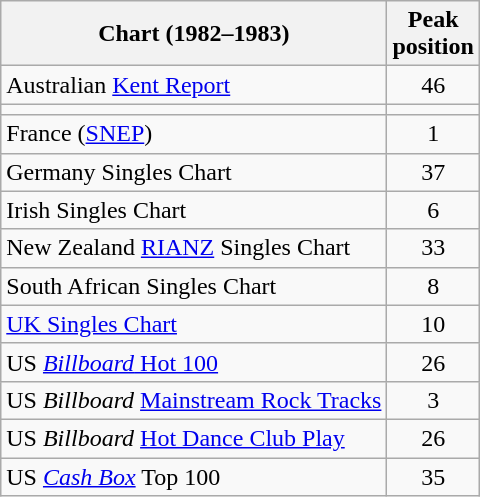<table class="wikitable sortable">
<tr>
<th>Chart (1982–1983)</th>
<th>Peak<br>position</th>
</tr>
<tr>
<td>Australian <a href='#'>Kent Report</a></td>
<td style="text-align:center;">46</td>
</tr>
<tr>
<td></td>
</tr>
<tr>
<td>France (<a href='#'>SNEP</a>)</td>
<td align="center">1</td>
</tr>
<tr>
<td>Germany Singles Chart</td>
<td style="text-align:center;">37</td>
</tr>
<tr>
<td>Irish  Singles Chart</td>
<td style="text-align:center;">6</td>
</tr>
<tr>
<td>New Zealand <a href='#'>RIANZ</a> Singles Chart</td>
<td style="text-align:center;">33</td>
</tr>
<tr>
<td>South African Singles Chart</td>
<td style="text-align:center;">8</td>
</tr>
<tr>
<td><a href='#'>UK Singles Chart</a></td>
<td style="text-align:center;">10</td>
</tr>
<tr>
<td>US <a href='#'><em>Billboard</em> Hot 100</a></td>
<td style="text-align:center;">26</td>
</tr>
<tr>
<td>US <em>Billboard</em> <a href='#'>Mainstream Rock Tracks</a></td>
<td style="text-align:center;">3</td>
</tr>
<tr>
<td>US <em>Billboard</em> <a href='#'>Hot Dance Club Play</a></td>
<td style="text-align:center;">26</td>
</tr>
<tr>
<td>US <a href='#'><em>Cash Box</em></a> Top 100</td>
<td align="center">35</td>
</tr>
</table>
